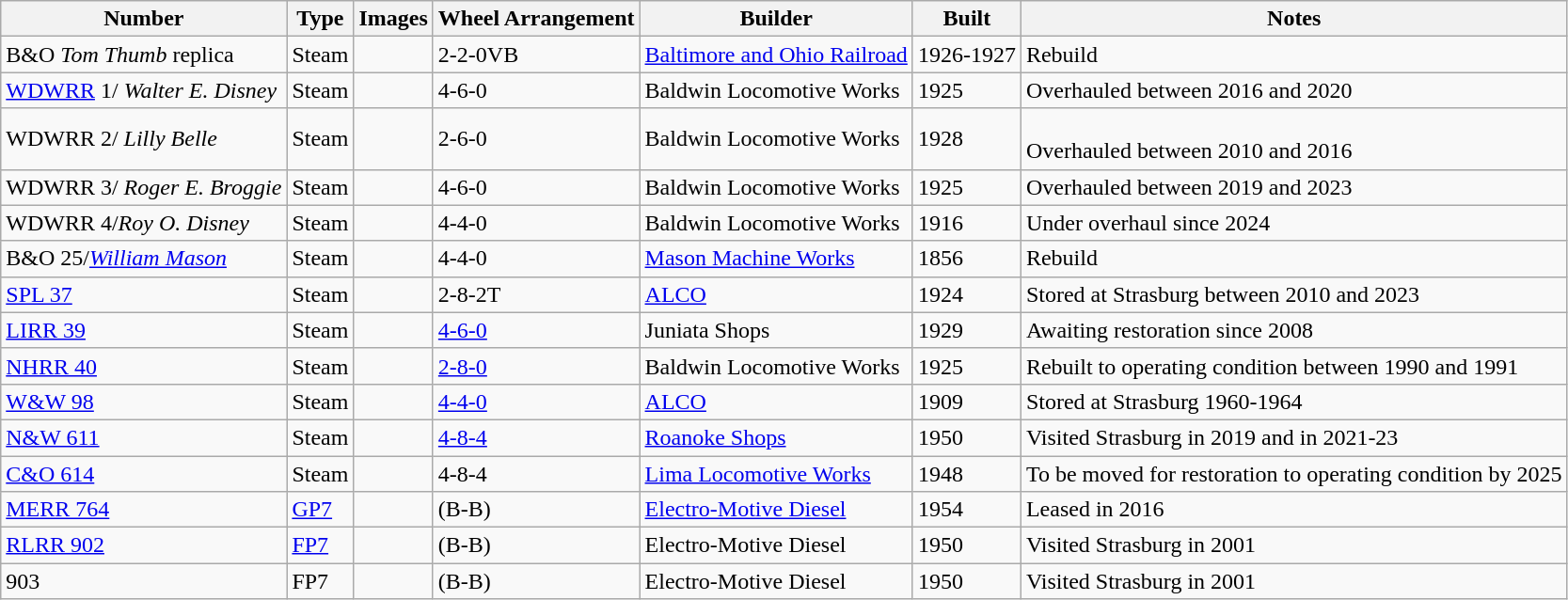<table class="wikitable">
<tr>
<th>Number</th>
<th>Type</th>
<th>Images</th>
<th>Wheel Arrangement</th>
<th>Builder</th>
<th>Built</th>
<th>Notes</th>
</tr>
<tr>
<td>B&O <em>Tom Thumb</em> replica</td>
<td>Steam</td>
<td></td>
<td>2-2-0VB</td>
<td><a href='#'>Baltimore and Ohio Railroad</a></td>
<td>1926-1927</td>
<td>Rebuild</td>
</tr>
<tr>
<td><a href='#'>WDWRR</a> 1/ <em>Walter E. Disney</em></td>
<td>Steam</td>
<td></td>
<td>4-6-0</td>
<td>Baldwin Locomotive Works</td>
<td>1925</td>
<td>Overhauled between 2016 and 2020</td>
</tr>
<tr>
<td>WDWRR 2/ <em>Lilly Belle</em></td>
<td>Steam</td>
<td></td>
<td>2-6-0</td>
<td>Baldwin Locomotive Works</td>
<td>1928</td>
<td><br>Overhauled between 2010 and 2016</td>
</tr>
<tr>
<td>WDWRR 3/ <em>Roger E. Broggie</em></td>
<td>Steam</td>
<td></td>
<td>4-6-0</td>
<td>Baldwin Locomotive Works</td>
<td>1925</td>
<td>Overhauled between 2019 and 2023</td>
</tr>
<tr>
<td>WDWRR 4/<em>Roy O. Disney</em></td>
<td>Steam</td>
<td></td>
<td>4-4-0</td>
<td>Baldwin Locomotive Works</td>
<td>1916</td>
<td>Under overhaul since 2024</td>
</tr>
<tr>
<td>B&O 25/<em><a href='#'>William Mason</a></em></td>
<td>Steam</td>
<td></td>
<td>4-4-0</td>
<td><a href='#'>Mason Machine Works</a></td>
<td>1856</td>
<td>Rebuild</td>
</tr>
<tr>
<td><a href='#'>SPL 37</a></td>
<td>Steam</td>
<td></td>
<td>2-8-2T</td>
<td><a href='#'>ALCO</a></td>
<td>1924</td>
<td>Stored at Strasburg between 2010 and 2023</td>
</tr>
<tr>
<td><a href='#'>LIRR 39</a></td>
<td>Steam</td>
<td></td>
<td><a href='#'>4-6-0</a></td>
<td>Juniata Shops</td>
<td>1929</td>
<td>Awaiting restoration since 2008</td>
</tr>
<tr>
<td><a href='#'>NHRR 40</a></td>
<td>Steam</td>
<td></td>
<td><a href='#'>2-8-0</a></td>
<td>Baldwin Locomotive Works</td>
<td>1925</td>
<td>Rebuilt to operating condition between 1990 and 1991</td>
</tr>
<tr>
<td><a href='#'>W&W 98</a></td>
<td>Steam</td>
<td></td>
<td><a href='#'>4-4-0</a></td>
<td><a href='#'>ALCO</a></td>
<td>1909</td>
<td>Stored at Strasburg 1960-1964</td>
</tr>
<tr>
<td><a href='#'>N&W 611</a></td>
<td>Steam</td>
<td></td>
<td><a href='#'>4-8-4</a></td>
<td><a href='#'>Roanoke Shops</a></td>
<td>1950</td>
<td>Visited Strasburg in 2019 and in 2021-23</td>
</tr>
<tr>
<td><a href='#'>C&O 614</a></td>
<td>Steam</td>
<td></td>
<td>4-8-4</td>
<td><a href='#'>Lima Locomotive Works</a></td>
<td>1948</td>
<td>To be moved for restoration to operating condition by 2025</td>
</tr>
<tr>
<td><a href='#'>MERR 764</a></td>
<td><a href='#'>GP7</a></td>
<td></td>
<td>(B-B)</td>
<td><a href='#'>Electro-Motive Diesel</a></td>
<td>1954</td>
<td>Leased in 2016</td>
</tr>
<tr>
<td><a href='#'>RLRR 902</a></td>
<td><a href='#'>FP7</a></td>
<td></td>
<td>(B-B)</td>
<td>Electro-Motive Diesel</td>
<td>1950</td>
<td>Visited Strasburg in 2001</td>
</tr>
<tr>
<td>903</td>
<td>FP7</td>
<td></td>
<td>(B-B)</td>
<td>Electro-Motive Diesel</td>
<td>1950</td>
<td>Visited Strasburg in 2001</td>
</tr>
</table>
